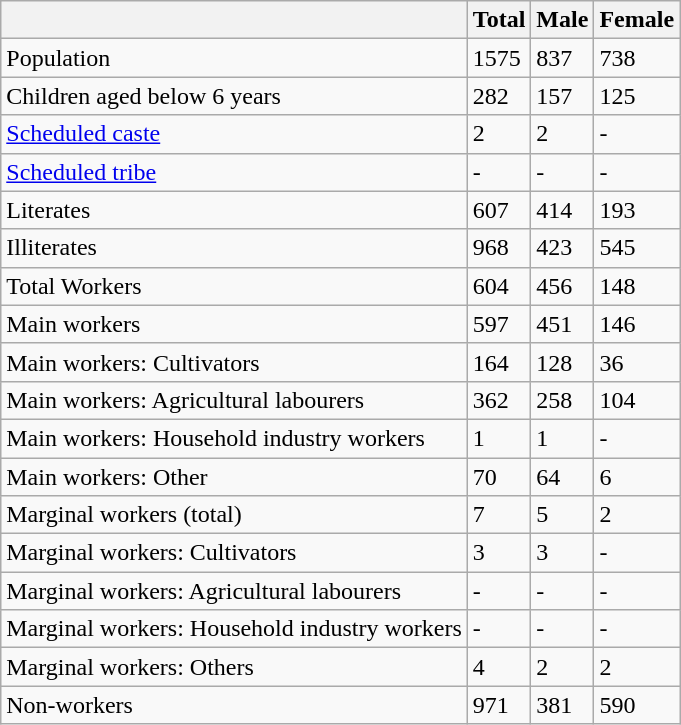<table class="wikitable sortable">
<tr>
<th></th>
<th>Total</th>
<th>Male</th>
<th>Female</th>
</tr>
<tr>
<td>Population</td>
<td>1575</td>
<td>837</td>
<td>738</td>
</tr>
<tr>
<td>Children aged below 6 years</td>
<td>282</td>
<td>157</td>
<td>125</td>
</tr>
<tr>
<td><a href='#'>Scheduled caste</a></td>
<td>2</td>
<td>2</td>
<td>-</td>
</tr>
<tr>
<td><a href='#'>Scheduled tribe</a></td>
<td>-</td>
<td>-</td>
<td>-</td>
</tr>
<tr>
<td>Literates</td>
<td>607</td>
<td>414</td>
<td>193</td>
</tr>
<tr>
<td>Illiterates</td>
<td>968</td>
<td>423</td>
<td>545</td>
</tr>
<tr>
<td>Total Workers</td>
<td>604</td>
<td>456</td>
<td>148</td>
</tr>
<tr>
<td>Main workers</td>
<td>597</td>
<td>451</td>
<td>146</td>
</tr>
<tr>
<td>Main workers: Cultivators</td>
<td>164</td>
<td>128</td>
<td>36</td>
</tr>
<tr>
<td>Main workers: Agricultural labourers</td>
<td>362</td>
<td>258</td>
<td>104</td>
</tr>
<tr>
<td>Main workers: Household industry workers</td>
<td>1</td>
<td>1</td>
<td>-</td>
</tr>
<tr>
<td>Main workers: Other</td>
<td>70</td>
<td>64</td>
<td>6</td>
</tr>
<tr>
<td>Marginal workers (total)</td>
<td>7</td>
<td>5</td>
<td>2</td>
</tr>
<tr>
<td>Marginal workers: Cultivators</td>
<td>3</td>
<td>3</td>
<td>-</td>
</tr>
<tr>
<td>Marginal workers: Agricultural labourers</td>
<td>-</td>
<td>-</td>
<td>-</td>
</tr>
<tr>
<td>Marginal workers: Household industry workers</td>
<td>-</td>
<td>-</td>
<td>-</td>
</tr>
<tr>
<td>Marginal workers: Others</td>
<td>4</td>
<td>2</td>
<td>2</td>
</tr>
<tr>
<td>Non-workers</td>
<td>971</td>
<td>381</td>
<td>590</td>
</tr>
</table>
